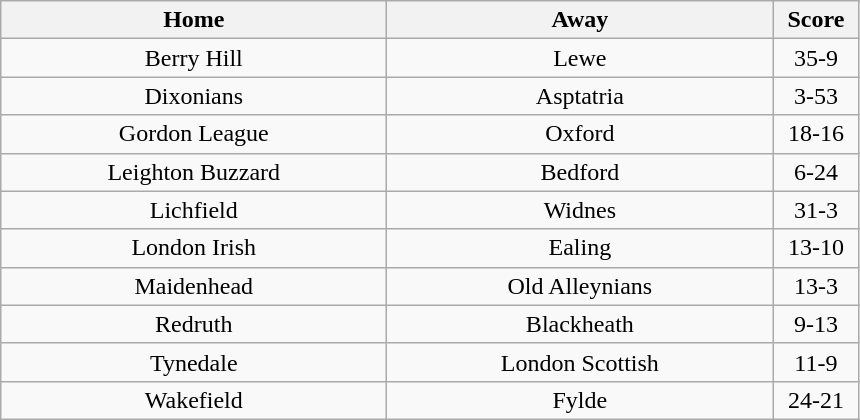<table class="wikitable" style="text-align: center">
<tr>
<th width=250>Home</th>
<th width=250>Away</th>
<th width=50>Score</th>
</tr>
<tr>
<td>Berry Hill</td>
<td>Lewe</td>
<td>35-9</td>
</tr>
<tr>
<td>Dixonians</td>
<td>Asptatria</td>
<td>3-53</td>
</tr>
<tr>
<td>Gordon League</td>
<td>Oxford</td>
<td>18-16</td>
</tr>
<tr>
<td>Leighton Buzzard</td>
<td>Bedford</td>
<td>6-24</td>
</tr>
<tr>
<td>Lichfield</td>
<td>Widnes</td>
<td>31-3</td>
</tr>
<tr>
<td>London Irish</td>
<td>Ealing</td>
<td>13-10</td>
</tr>
<tr>
<td>Maidenhead</td>
<td>Old Alleynians</td>
<td>13-3</td>
</tr>
<tr>
<td>Redruth</td>
<td>Blackheath</td>
<td>9-13</td>
</tr>
<tr>
<td>Tynedale</td>
<td>London Scottish</td>
<td>11-9</td>
</tr>
<tr>
<td>Wakefield</td>
<td>Fylde</td>
<td>24-21</td>
</tr>
</table>
